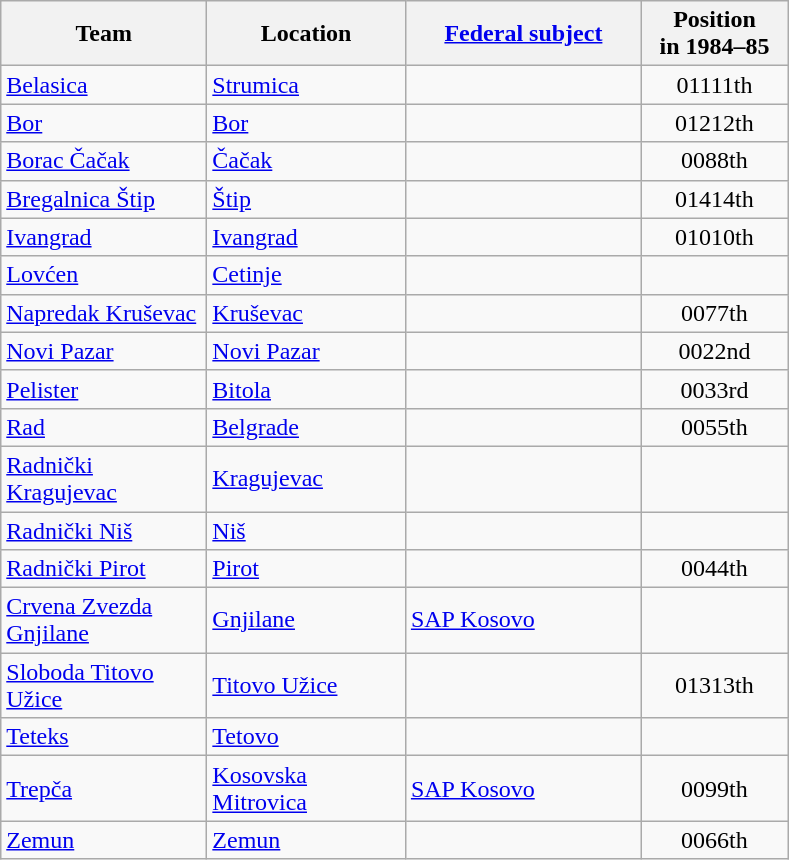<table class="wikitable sortable" style="text-align:left">
<tr>
<th width="130">Team</th>
<th width="125">Location</th>
<th width="150"><a href='#'>Federal subject</a></th>
<th width="90">Position<br>in 1984–85</th>
</tr>
<tr>
<td><a href='#'>Belasica</a></td>
<td><a href='#'>Strumica</a></td>
<td></td>
<td style="text-align:center;"><span>011</span>11th</td>
</tr>
<tr>
<td><a href='#'>Bor</a></td>
<td><a href='#'>Bor</a></td>
<td></td>
<td style="text-align:center"><span>012</span>12th</td>
</tr>
<tr>
<td><a href='#'>Borac Čačak</a></td>
<td><a href='#'>Čačak</a></td>
<td></td>
<td style="text-align:center"><span>008</span>8th</td>
</tr>
<tr>
<td><a href='#'>Bregalnica Štip</a></td>
<td><a href='#'>Štip</a></td>
<td></td>
<td style="text-align:center"><span>014</span>14th</td>
</tr>
<tr>
<td><a href='#'>Ivangrad</a></td>
<td><a href='#'>Ivangrad</a></td>
<td></td>
<td style="text-align:center"><span>010</span>10th</td>
</tr>
<tr>
<td><a href='#'>Lovćen</a></td>
<td><a href='#'>Cetinje</a></td>
<td></td>
<td></td>
</tr>
<tr>
<td><a href='#'>Napredak Kruševac</a></td>
<td><a href='#'>Kruševac</a></td>
<td></td>
<td style="text-align:center"><span>007</span>7th</td>
</tr>
<tr>
<td><a href='#'>Novi Pazar</a></td>
<td><a href='#'>Novi Pazar</a></td>
<td></td>
<td style="text-align:center"><span>002</span>2nd</td>
</tr>
<tr>
<td><a href='#'>Pelister</a></td>
<td><a href='#'>Bitola</a></td>
<td></td>
<td style="text-align:center"><span>003</span>3rd</td>
</tr>
<tr>
<td><a href='#'>Rad</a></td>
<td><a href='#'>Belgrade</a></td>
<td></td>
<td style="text-align:center"><span>005</span>5th</td>
</tr>
<tr>
<td><a href='#'>Radnički Kragujevac</a></td>
<td><a href='#'>Kragujevac</a></td>
<td></td>
<td></td>
</tr>
<tr>
<td><a href='#'>Radnički Niš</a></td>
<td><a href='#'>Niš</a></td>
<td></td>
<td></td>
</tr>
<tr>
<td><a href='#'>Radnički Pirot</a></td>
<td><a href='#'>Pirot</a></td>
<td></td>
<td style="text-align:center"><span>004</span>4th</td>
</tr>
<tr>
<td><a href='#'>Crvena Zvezda Gnjilane</a></td>
<td><a href='#'>Gnjilane</a></td>
<td> <a href='#'>SAP Kosovo</a></td>
<td></td>
</tr>
<tr>
<td><a href='#'>Sloboda Titovo Užice</a></td>
<td><a href='#'>Titovo Užice</a></td>
<td></td>
<td style="text-align:center"><span>013</span>13th</td>
</tr>
<tr>
<td><a href='#'>Teteks</a></td>
<td><a href='#'>Tetovo</a></td>
<td></td>
<td></td>
</tr>
<tr>
<td><a href='#'>Trepča</a></td>
<td><a href='#'>Kosovska Mitrovica</a></td>
<td> <a href='#'>SAP Kosovo</a></td>
<td style="text-align:center"><span>009</span>9th</td>
</tr>
<tr>
<td><a href='#'>Zemun</a></td>
<td><a href='#'>Zemun</a></td>
<td></td>
<td style="text-align:center"><span>006</span>6th</td>
</tr>
</table>
